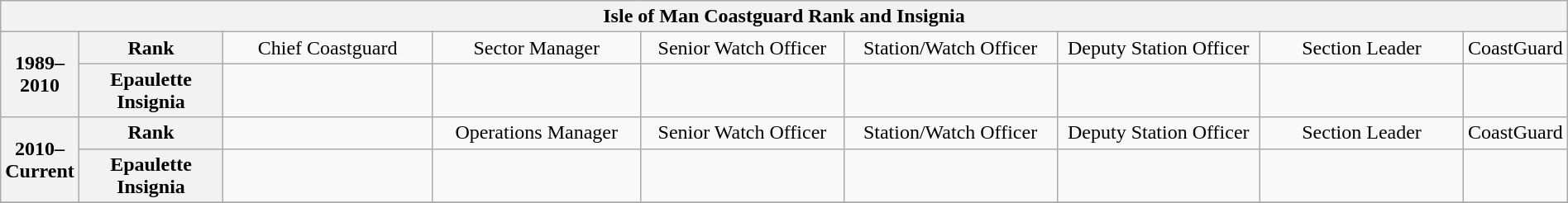<table class="wikitable" width=100% style="text-align: center;">
<tr>
<th colspan=10>Isle of Man Coastguard Rank and Insignia</th>
</tr>
<tr>
<th rowspan=2>1989–2010</th>
<th Width=10%>Rank</th>
<td Width=15%>Chief Coastguard</td>
<td Width=15%>Sector Manager</td>
<td Width=15%>Senior Watch Officer</td>
<td Width=15%>Station/Watch Officer</td>
<td Width=15%>Deputy Station Officer</td>
<td Width=15%>Section Leader</td>
<td Width=15%>CoastGuard</td>
</tr>
<tr>
<th>Epaulette Insignia</th>
<td></td>
<td></td>
<td></td>
<td></td>
<td></td>
<td></td>
<td></td>
</tr>
<tr>
<th rowspan=2>2010–Current</th>
<th Width=10%>Rank</th>
<td Width=15%></td>
<td Width=15%>Operations Manager</td>
<td Width=15%>Senior Watch Officer</td>
<td Width=15%>Station/Watch Officer</td>
<td Width=15%>Deputy Station Officer</td>
<td Width=15%>Section Leader</td>
<td Width=15%>CoastGuard</td>
</tr>
<tr>
<th>Epaulette Insignia</th>
<td></td>
<td></td>
<td></td>
<td></td>
<td></td>
<td></td>
<td></td>
</tr>
<tr>
</tr>
</table>
